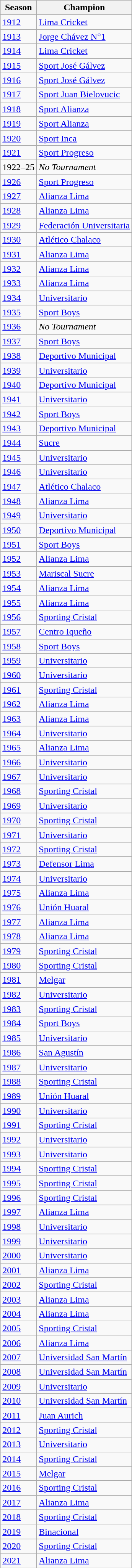<table class="wikitable mw-collapsible">
<tr>
<th>Season</th>
<th>Champion</th>
</tr>
<tr>
<td><a href='#'>1912</a></td>
<td><a href='#'>Lima Cricket</a></td>
</tr>
<tr>
<td><a href='#'>1913</a></td>
<td><a href='#'>Jorge Chávez N°1</a></td>
</tr>
<tr>
<td><a href='#'>1914</a></td>
<td><a href='#'>Lima Cricket</a></td>
</tr>
<tr>
<td><a href='#'>1915</a></td>
<td><a href='#'>Sport José Gálvez</a></td>
</tr>
<tr>
<td><a href='#'>1916</a></td>
<td><a href='#'>Sport José Gálvez</a></td>
</tr>
<tr>
<td><a href='#'>1917</a></td>
<td><a href='#'>Sport Juan Bielovucic</a></td>
</tr>
<tr>
<td><a href='#'>1918</a></td>
<td><a href='#'>Sport Alianza</a></td>
</tr>
<tr>
<td><a href='#'>1919</a></td>
<td><a href='#'>Sport Alianza</a></td>
</tr>
<tr>
<td><a href='#'>1920</a></td>
<td><a href='#'>Sport Inca</a></td>
</tr>
<tr>
<td><a href='#'>1921</a></td>
<td><a href='#'>Sport Progreso</a></td>
</tr>
<tr>
<td>1922–25</td>
<td><em>No Tournament</em></td>
</tr>
<tr>
<td><a href='#'>1926</a></td>
<td><a href='#'>Sport Progreso</a></td>
</tr>
<tr>
<td><a href='#'>1927</a></td>
<td><a href='#'>Alianza Lima</a></td>
</tr>
<tr>
<td><a href='#'>1928</a></td>
<td><a href='#'>Alianza Lima</a></td>
</tr>
<tr>
<td><a href='#'>1929</a></td>
<td><a href='#'>Federación Universitaria</a></td>
</tr>
<tr>
<td><a href='#'>1930</a></td>
<td><a href='#'>Atlético Chalaco</a></td>
</tr>
<tr>
<td><a href='#'>1931</a></td>
<td><a href='#'>Alianza Lima</a></td>
</tr>
<tr>
<td><a href='#'>1932</a></td>
<td><a href='#'>Alianza Lima</a></td>
</tr>
<tr>
<td><a href='#'>1933</a></td>
<td><a href='#'>Alianza Lima</a></td>
</tr>
<tr>
<td><a href='#'>1934</a></td>
<td><a href='#'>Universitario</a></td>
</tr>
<tr>
<td><a href='#'>1935</a></td>
<td><a href='#'>Sport Boys</a></td>
</tr>
<tr>
<td><a href='#'>1936</a></td>
<td><em>No Tournament</em></td>
</tr>
<tr>
<td><a href='#'>1937</a></td>
<td><a href='#'>Sport Boys</a></td>
</tr>
<tr>
<td><a href='#'>1938</a></td>
<td><a href='#'>Deportivo Municipal</a></td>
</tr>
<tr>
<td><a href='#'>1939</a></td>
<td><a href='#'>Universitario</a></td>
</tr>
<tr>
<td><a href='#'>1940</a></td>
<td><a href='#'>Deportivo Municipal</a></td>
</tr>
<tr>
<td><a href='#'>1941</a></td>
<td><a href='#'>Universitario</a></td>
</tr>
<tr>
<td><a href='#'>1942</a></td>
<td><a href='#'>Sport Boys</a></td>
</tr>
<tr>
<td><a href='#'>1943</a></td>
<td><a href='#'>Deportivo Municipal</a></td>
</tr>
<tr>
<td><a href='#'>1944</a></td>
<td><a href='#'>Sucre</a></td>
</tr>
<tr>
<td><a href='#'>1945</a></td>
<td><a href='#'>Universitario</a></td>
</tr>
<tr>
<td><a href='#'>1946</a></td>
<td><a href='#'>Universitario</a></td>
</tr>
<tr>
<td><a href='#'>1947</a></td>
<td><a href='#'>Atlético Chalaco</a></td>
</tr>
<tr>
<td><a href='#'>1948</a></td>
<td><a href='#'>Alianza Lima</a></td>
</tr>
<tr>
<td><a href='#'>1949</a></td>
<td><a href='#'>Universitario</a></td>
</tr>
<tr>
<td><a href='#'>1950</a></td>
<td><a href='#'>Deportivo Municipal</a></td>
</tr>
<tr>
<td><a href='#'>1951</a></td>
<td><a href='#'>Sport Boys</a></td>
</tr>
<tr>
<td><a href='#'>1952</a></td>
<td><a href='#'>Alianza Lima</a></td>
</tr>
<tr>
<td><a href='#'>1953</a></td>
<td><a href='#'>Mariscal Sucre</a></td>
</tr>
<tr>
<td><a href='#'>1954</a></td>
<td><a href='#'>Alianza Lima</a></td>
</tr>
<tr>
<td><a href='#'>1955</a></td>
<td><a href='#'>Alianza Lima</a></td>
</tr>
<tr>
<td><a href='#'>1956</a></td>
<td><a href='#'>Sporting Cristal</a></td>
</tr>
<tr>
<td><a href='#'>1957</a></td>
<td><a href='#'>Centro Iqueño</a></td>
</tr>
<tr>
<td><a href='#'>1958</a></td>
<td><a href='#'>Sport Boys</a></td>
</tr>
<tr>
<td><a href='#'>1959</a></td>
<td><a href='#'>Universitario</a></td>
</tr>
<tr>
<td><a href='#'>1960</a></td>
<td><a href='#'>Universitario</a></td>
</tr>
<tr>
<td><a href='#'>1961</a></td>
<td><a href='#'>Sporting Cristal</a></td>
</tr>
<tr>
<td><a href='#'>1962</a></td>
<td><a href='#'>Alianza Lima</a></td>
</tr>
<tr>
<td><a href='#'>1963</a></td>
<td><a href='#'>Alianza Lima</a></td>
</tr>
<tr>
<td><a href='#'>1964</a></td>
<td><a href='#'>Universitario</a></td>
</tr>
<tr>
<td><a href='#'>1965</a></td>
<td><a href='#'>Alianza Lima</a></td>
</tr>
<tr>
<td><a href='#'>1966</a></td>
<td><a href='#'>Universitario</a></td>
</tr>
<tr>
<td><a href='#'>1967</a></td>
<td><a href='#'>Universitario</a></td>
</tr>
<tr>
<td><a href='#'>1968</a></td>
<td><a href='#'>Sporting Cristal</a></td>
</tr>
<tr>
<td><a href='#'>1969</a></td>
<td><a href='#'>Universitario</a></td>
</tr>
<tr>
<td><a href='#'>1970</a></td>
<td><a href='#'>Sporting Cristal</a></td>
</tr>
<tr>
<td><a href='#'>1971</a></td>
<td><a href='#'>Universitario</a></td>
</tr>
<tr>
<td><a href='#'>1972</a></td>
<td><a href='#'>Sporting Cristal</a></td>
</tr>
<tr>
<td><a href='#'>1973</a></td>
<td><a href='#'>Defensor Lima</a></td>
</tr>
<tr>
<td><a href='#'>1974</a></td>
<td><a href='#'>Universitario</a></td>
</tr>
<tr>
<td><a href='#'>1975</a></td>
<td><a href='#'>Alianza Lima</a></td>
</tr>
<tr>
<td><a href='#'>1976</a></td>
<td><a href='#'>Unión Huaral</a></td>
</tr>
<tr>
<td><a href='#'>1977</a></td>
<td><a href='#'>Alianza Lima</a></td>
</tr>
<tr>
<td><a href='#'>1978</a></td>
<td><a href='#'>Alianza Lima</a></td>
</tr>
<tr>
<td><a href='#'>1979</a></td>
<td><a href='#'>Sporting Cristal</a></td>
</tr>
<tr>
<td><a href='#'>1980</a></td>
<td><a href='#'>Sporting Cristal</a></td>
</tr>
<tr>
<td><a href='#'>1981</a></td>
<td><a href='#'>Melgar</a></td>
</tr>
<tr>
<td><a href='#'>1982</a></td>
<td><a href='#'>Universitario</a></td>
</tr>
<tr>
<td><a href='#'>1983</a></td>
<td><a href='#'>Sporting Cristal</a></td>
</tr>
<tr>
<td><a href='#'>1984</a></td>
<td><a href='#'>Sport Boys</a></td>
</tr>
<tr>
<td><a href='#'>1985</a></td>
<td><a href='#'>Universitario</a></td>
</tr>
<tr>
<td><a href='#'>1986</a></td>
<td><a href='#'>San Agustín</a></td>
</tr>
<tr>
<td><a href='#'>1987</a></td>
<td><a href='#'>Universitario</a></td>
</tr>
<tr>
<td><a href='#'>1988</a></td>
<td><a href='#'>Sporting Cristal</a></td>
</tr>
<tr>
<td><a href='#'>1989</a></td>
<td><a href='#'>Unión Huaral</a></td>
</tr>
<tr>
<td><a href='#'>1990</a></td>
<td><a href='#'>Universitario</a></td>
</tr>
<tr>
<td><a href='#'>1991</a></td>
<td><a href='#'>Sporting Cristal</a></td>
</tr>
<tr>
<td><a href='#'>1992</a></td>
<td><a href='#'>Universitario</a></td>
</tr>
<tr>
<td><a href='#'>1993</a></td>
<td><a href='#'>Universitario</a></td>
</tr>
<tr>
<td><a href='#'>1994</a></td>
<td><a href='#'>Sporting Cristal</a></td>
</tr>
<tr>
<td><a href='#'>1995</a></td>
<td><a href='#'>Sporting Cristal</a></td>
</tr>
<tr>
<td><a href='#'>1996</a></td>
<td><a href='#'>Sporting Cristal</a></td>
</tr>
<tr>
<td><a href='#'>1997</a></td>
<td><a href='#'>Alianza Lima</a></td>
</tr>
<tr>
<td><a href='#'>1998</a></td>
<td><a href='#'>Universitario</a></td>
</tr>
<tr>
<td><a href='#'>1999</a></td>
<td><a href='#'>Universitario</a></td>
</tr>
<tr>
<td><a href='#'>2000</a></td>
<td><a href='#'>Universitario</a></td>
</tr>
<tr>
<td><a href='#'>2001</a></td>
<td><a href='#'>Alianza Lima</a></td>
</tr>
<tr>
<td><a href='#'>2002</a></td>
<td><a href='#'>Sporting Cristal</a></td>
</tr>
<tr>
<td><a href='#'>2003</a></td>
<td><a href='#'>Alianza Lima</a></td>
</tr>
<tr>
<td><a href='#'>2004</a></td>
<td><a href='#'>Alianza Lima</a></td>
</tr>
<tr>
<td><a href='#'>2005</a></td>
<td><a href='#'>Sporting Cristal</a></td>
</tr>
<tr>
<td><a href='#'>2006</a></td>
<td><a href='#'>Alianza Lima</a></td>
</tr>
<tr>
<td><a href='#'>2007</a></td>
<td><a href='#'>Universidad San Martín</a></td>
</tr>
<tr>
<td><a href='#'>2008</a></td>
<td><a href='#'>Universidad San Martín</a></td>
</tr>
<tr>
<td><a href='#'>2009</a></td>
<td><a href='#'>Universitario</a></td>
</tr>
<tr>
<td><a href='#'>2010</a></td>
<td><a href='#'>Universidad San Martín</a></td>
</tr>
<tr>
<td><a href='#'>2011</a></td>
<td><a href='#'>Juan Aurich</a></td>
</tr>
<tr>
<td><a href='#'>2012</a></td>
<td><a href='#'>Sporting Cristal</a></td>
</tr>
<tr>
<td><a href='#'>2013</a></td>
<td><a href='#'>Universitario</a></td>
</tr>
<tr>
<td><a href='#'>2014</a></td>
<td><a href='#'>Sporting Cristal</a></td>
</tr>
<tr>
<td><a href='#'>2015</a></td>
<td><a href='#'>Melgar</a></td>
</tr>
<tr>
<td><a href='#'>2016</a></td>
<td><a href='#'>Sporting Cristal</a></td>
</tr>
<tr>
<td><a href='#'>2017</a></td>
<td><a href='#'>Alianza Lima</a></td>
</tr>
<tr>
<td><a href='#'>2018</a></td>
<td><a href='#'>Sporting Cristal</a></td>
</tr>
<tr>
<td><a href='#'>2019</a></td>
<td><a href='#'>Binacional</a></td>
</tr>
<tr>
<td><a href='#'>2020</a></td>
<td><a href='#'>Sporting Cristal</a></td>
</tr>
<tr>
<td><a href='#'>2021</a></td>
<td><a href='#'>Alianza Lima</a></td>
</tr>
</table>
